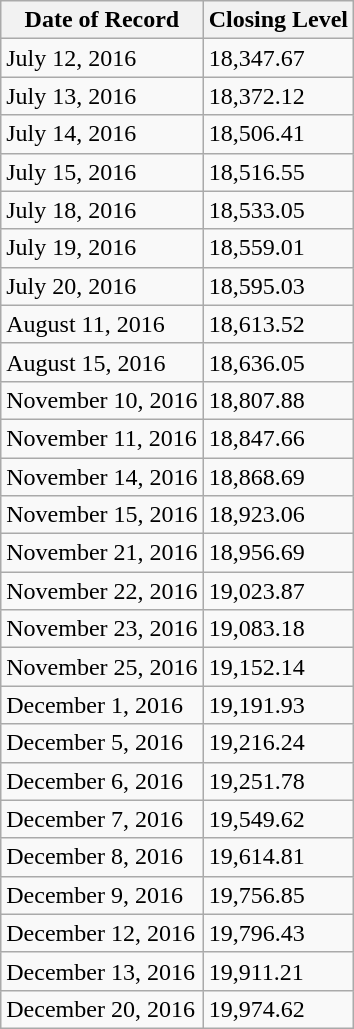<table class="wikitable">
<tr>
<th>Date of Record</th>
<th>Closing Level</th>
</tr>
<tr>
<td>July 12, 2016</td>
<td>18,347.67</td>
</tr>
<tr>
<td>July 13, 2016</td>
<td>18,372.12</td>
</tr>
<tr>
<td>July 14, 2016</td>
<td>18,506.41</td>
</tr>
<tr>
<td>July 15, 2016</td>
<td>18,516.55</td>
</tr>
<tr>
<td>July 18, 2016</td>
<td>18,533.05</td>
</tr>
<tr>
<td>July 19, 2016</td>
<td>18,559.01</td>
</tr>
<tr>
<td>July 20, 2016</td>
<td>18,595.03</td>
</tr>
<tr>
<td>August 11, 2016</td>
<td>18,613.52</td>
</tr>
<tr>
<td>August 15, 2016</td>
<td>18,636.05</td>
</tr>
<tr>
<td>November 10, 2016</td>
<td>18,807.88</td>
</tr>
<tr>
<td>November 11, 2016</td>
<td>18,847.66</td>
</tr>
<tr>
<td>November 14, 2016</td>
<td>18,868.69</td>
</tr>
<tr>
<td>November 15, 2016</td>
<td>18,923.06</td>
</tr>
<tr>
<td>November 21, 2016</td>
<td>18,956.69</td>
</tr>
<tr>
<td>November 22, 2016</td>
<td>19,023.87</td>
</tr>
<tr>
<td>November 23, 2016</td>
<td>19,083.18</td>
</tr>
<tr>
<td>November 25, 2016</td>
<td>19,152.14</td>
</tr>
<tr>
<td>December 1, 2016</td>
<td>19,191.93</td>
</tr>
<tr>
<td>December 5, 2016</td>
<td>19,216.24</td>
</tr>
<tr>
<td>December 6, 2016</td>
<td>19,251.78</td>
</tr>
<tr>
<td>December 7, 2016</td>
<td>19,549.62</td>
</tr>
<tr>
<td>December 8, 2016</td>
<td>19,614.81</td>
</tr>
<tr>
<td>December 9, 2016</td>
<td>19,756.85</td>
</tr>
<tr>
<td>December 12, 2016</td>
<td>19,796.43</td>
</tr>
<tr>
<td>December 13, 2016</td>
<td>19,911.21</td>
</tr>
<tr>
<td>December 20, 2016</td>
<td>19,974.62</td>
</tr>
</table>
